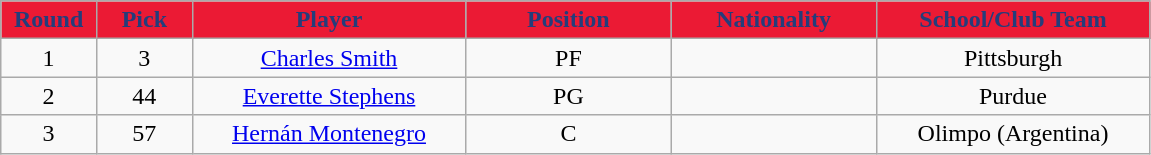<table class="wikitable sortable sortable">
<tr>
<th style="background:#EB1A34;color:#243D7B;" width="7%">Round</th>
<th style="background:#EB1A34;color:#243D7B;" width="7%">Pick</th>
<th style="background:#EB1A34;color:#243D7B;" width="20%">Player</th>
<th style="background:#EB1A34;color:#243D7B;" width="15%">Position</th>
<th style="background:#EB1A34;color:#243D7B;" width="15%">Nationality</th>
<th style="background:#EB1A34;color:#243D7B;" width="20%">School/Club Team</th>
</tr>
<tr style="text-align: center">
<td>1</td>
<td>3</td>
<td><a href='#'>Charles Smith</a></td>
<td>PF</td>
<td></td>
<td>Pittsburgh</td>
</tr>
<tr style="text-align: center">
<td>2</td>
<td>44</td>
<td><a href='#'>Everette Stephens</a></td>
<td>PG</td>
<td></td>
<td>Purdue</td>
</tr>
<tr style="text-align: center">
<td>3</td>
<td>57</td>
<td><a href='#'>Hernán Montenegro</a></td>
<td>C</td>
<td></td>
<td>Olimpo (Argentina)</td>
</tr>
</table>
